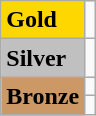<table class="wikitable">
<tr>
<td bgcolor="gold"><strong>Gold</strong></td>
<td></td>
</tr>
<tr>
<td bgcolor="silver"><strong>Silver</strong></td>
<td></td>
</tr>
<tr>
<td rowspan="2" bgcolor="#cc9966"><strong>Bronze</strong></td>
<td></td>
</tr>
<tr>
<td></td>
</tr>
</table>
